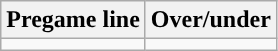<table class="wikitable">
<tr align="center">
<th>Pregame line</th>
<th>Over/under</th>
</tr>
<tr align="center">
<td></td>
<td></td>
</tr>
</table>
